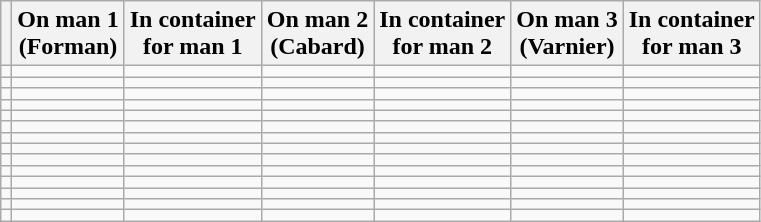<table class="wikitable plainrowheaders" ">
<tr>
<th></th>
<th>On man 1<br>(Forman)</th>
<th>In container<br>for man 1</th>
<th>On man 2<br>(Cabard)</th>
<th>In container<br>for man 2</th>
<th>On man 3<br>(Varnier)</th>
<th>In container<br>for man 3</th>
</tr>
<tr>
<td></td>
<td></td>
<td></td>
<td></td>
<td></td>
<td></td>
<td></td>
</tr>
<tr>
<td></td>
<td></td>
<td></td>
<td></td>
<td></td>
<td></td>
<td></td>
</tr>
<tr>
<td></td>
<td></td>
<td></td>
<td></td>
<td></td>
<td></td>
<td></td>
</tr>
<tr>
<td></td>
<td></td>
<td></td>
<td></td>
<td></td>
<td></td>
<td></td>
</tr>
<tr>
<td></td>
<td></td>
<td></td>
<td></td>
<td></td>
<td></td>
<td></td>
</tr>
<tr>
<td></td>
<td></td>
<td></td>
<td></td>
<td></td>
<td></td>
<td></td>
</tr>
<tr>
<td></td>
<td></td>
<td></td>
<td></td>
<td></td>
<td></td>
<td></td>
</tr>
<tr>
<td></td>
<td></td>
<td></td>
<td></td>
<td></td>
<td></td>
<td></td>
</tr>
<tr>
<td></td>
<td></td>
<td></td>
<td></td>
<td></td>
<td></td>
<td></td>
</tr>
<tr>
<td></td>
<td></td>
<td></td>
<td></td>
<td></td>
<td></td>
<td></td>
</tr>
<tr>
<td></td>
<td></td>
<td></td>
<td></td>
<td></td>
<td></td>
<td></td>
</tr>
<tr>
<td></td>
<td></td>
<td></td>
<td></td>
<td></td>
<td></td>
<td></td>
</tr>
<tr>
<td></td>
<td></td>
<td></td>
<td></td>
<td></td>
<td></td>
<td></td>
</tr>
<tr>
<td></td>
<td></td>
<td></td>
<td></td>
<td></td>
<td></td>
<td></td>
</tr>
</table>
